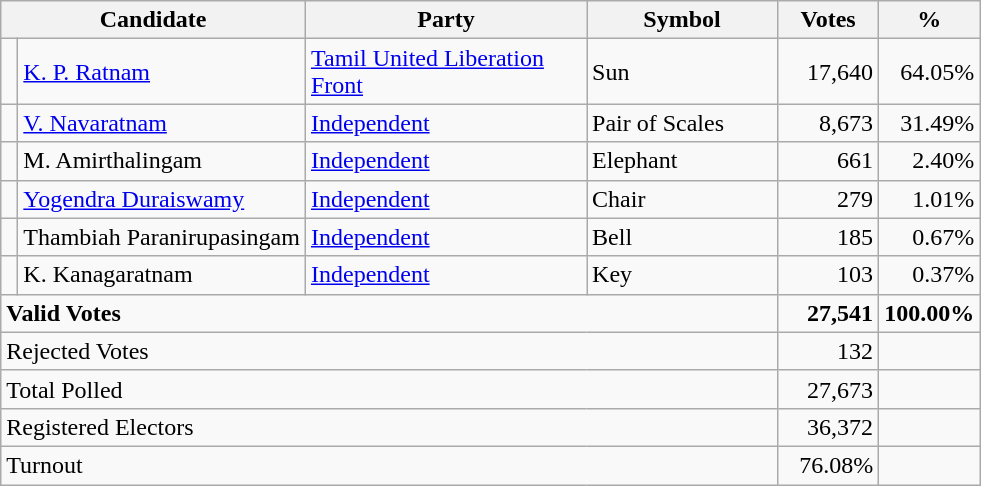<table class="wikitable" border="1" style="text-align:right;">
<tr>
<th align=left colspan=2 width="180">Candidate</th>
<th align=left width="180">Party</th>
<th align=left width="120">Symbol</th>
<th align=left width="60">Votes</th>
<th align=left width="60">%</th>
</tr>
<tr>
<td bgcolor=> </td>
<td align=left><a href='#'>K. P. Ratnam</a></td>
<td align=left><a href='#'>Tamil United Liberation Front</a></td>
<td align=left>Sun</td>
<td>17,640</td>
<td>64.05%</td>
</tr>
<tr>
<td></td>
<td align=left><a href='#'>V. Navaratnam</a></td>
<td align=left><a href='#'>Independent</a></td>
<td align=left>Pair of Scales</td>
<td>8,673</td>
<td>31.49%</td>
</tr>
<tr>
<td></td>
<td align=left>M. Amirthalingam</td>
<td align=left><a href='#'>Independent</a></td>
<td align=left>Elephant</td>
<td>661</td>
<td>2.40%</td>
</tr>
<tr>
<td></td>
<td align=left><a href='#'>Yogendra Duraiswamy</a></td>
<td align=left><a href='#'>Independent</a></td>
<td align=left>Chair</td>
<td>279</td>
<td>1.01%</td>
</tr>
<tr>
<td></td>
<td align=left>Thambiah Paranirupasingam</td>
<td align=left><a href='#'>Independent</a></td>
<td align=left>Bell</td>
<td>185</td>
<td>0.67%</td>
</tr>
<tr>
<td></td>
<td align=left>K. Kanagaratnam</td>
<td align=left><a href='#'>Independent</a></td>
<td align=left>Key</td>
<td>103</td>
<td>0.37%</td>
</tr>
<tr>
<td align=left colspan=4><strong>Valid Votes</strong></td>
<td><strong>27,541</strong></td>
<td><strong>100.00%</strong></td>
</tr>
<tr>
<td align=left colspan=4>Rejected Votes</td>
<td>132</td>
<td></td>
</tr>
<tr>
<td align=left colspan=4>Total Polled</td>
<td>27,673</td>
<td></td>
</tr>
<tr>
<td align=left colspan=4>Registered Electors</td>
<td>36,372</td>
<td></td>
</tr>
<tr>
<td align=left colspan=4>Turnout</td>
<td>76.08%</td>
</tr>
</table>
